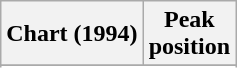<table class="wikitable sortable">
<tr>
<th align="left">Chart (1994)</th>
<th align="center">Peak<br>position</th>
</tr>
<tr>
</tr>
<tr>
</tr>
</table>
